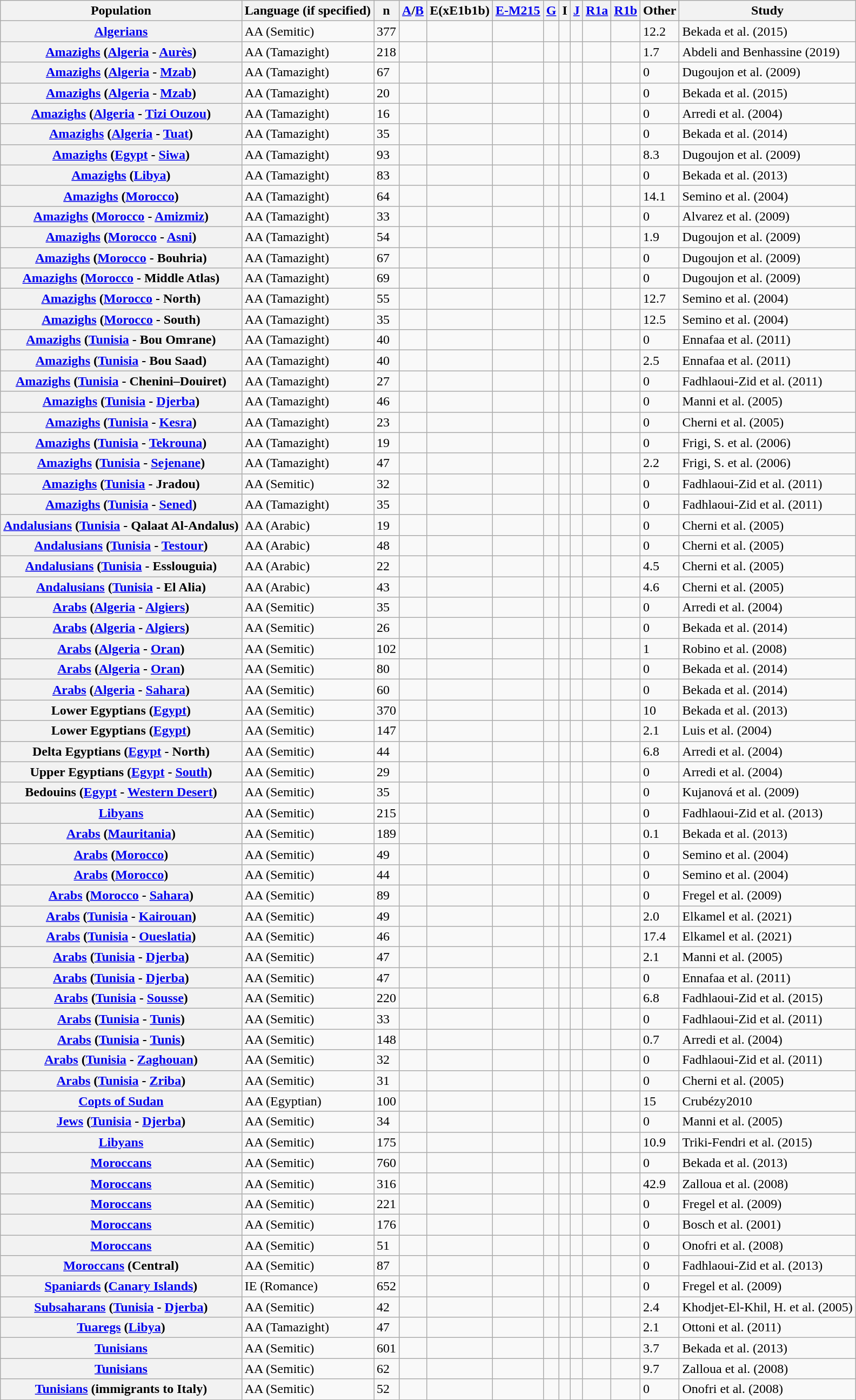<table class="wikitable sortable">
<tr>
<th>Population</th>
<th>Language (if specified)</th>
<th>n</th>
<th><a href='#'>A</a>/<a href='#'>B</a></th>
<th>E(xE1b1b)</th>
<th><a href='#'>E-M215</a></th>
<th><a href='#'>G</a></th>
<th>I</th>
<th><a href='#'>J</a></th>
<th><a href='#'>R1a</a></th>
<th><a href='#'>R1b</a></th>
<th>Other</th>
<th>Study</th>
</tr>
<tr>
<th><strong><a href='#'>Algerians</a></strong></th>
<td>AA (Semitic)</td>
<td>377</td>
<td></td>
<td></td>
<td></td>
<td></td>
<td></td>
<td></td>
<td></td>
<td></td>
<td>12.2</td>
<td>Bekada et al. (2015)</td>
</tr>
<tr>
<th><strong><a href='#'>Amazighs</a> (<a href='#'>Algeria</a> - <a href='#'>Aurès</a>)</strong></th>
<td>AA (Tamazight)</td>
<td>218</td>
<td></td>
<td></td>
<td></td>
<td></td>
<td></td>
<td></td>
<td></td>
<td></td>
<td>1.7</td>
<td>Abdeli and Benhassine (2019)</td>
</tr>
<tr>
<th><strong><a href='#'>Amazighs</a> (<a href='#'>Algeria</a> - <a href='#'>Mzab</a>)</strong></th>
<td>AA (Tamazight)</td>
<td>67</td>
<td></td>
<td></td>
<td></td>
<td></td>
<td></td>
<td></td>
<td></td>
<td></td>
<td>0</td>
<td>Dugoujon et al. (2009)</td>
</tr>
<tr>
<th><strong><a href='#'>Amazighs</a> (<a href='#'>Algeria</a> - <a href='#'>Mzab</a>)</strong></th>
<td>AA (Tamazight)</td>
<td>20</td>
<td></td>
<td></td>
<td></td>
<td></td>
<td></td>
<td></td>
<td></td>
<td></td>
<td>0</td>
<td>Bekada et al. (2015)</td>
</tr>
<tr>
<th><strong><a href='#'>Amazighs</a> (<a href='#'>Algeria</a> - <a href='#'>Tizi Ouzou</a>)</strong></th>
<td>AA (Tamazight)</td>
<td>16</td>
<td></td>
<td></td>
<td></td>
<td></td>
<td></td>
<td></td>
<td></td>
<td></td>
<td>0</td>
<td>Arredi et al. (2004)</td>
</tr>
<tr>
<th><strong><a href='#'>Amazighs</a> (<a href='#'>Algeria</a> - <a href='#'>Tuat</a>)</strong></th>
<td>AA (Tamazight)</td>
<td>35</td>
<td></td>
<td></td>
<td></td>
<td></td>
<td></td>
<td></td>
<td></td>
<td></td>
<td>0</td>
<td>Bekada et al. (2014)</td>
</tr>
<tr>
<th><strong><a href='#'>Amazighs</a> (<a href='#'>Egypt</a> - <a href='#'>Siwa</a>)</strong></th>
<td>AA (Tamazight)</td>
<td>93</td>
<td></td>
<td></td>
<td></td>
<td></td>
<td></td>
<td></td>
<td></td>
<td></td>
<td>8.3</td>
<td>Dugoujon et al. (2009)</td>
</tr>
<tr>
<th><strong><a href='#'>Amazighs</a></strong> <strong>(<a href='#'>Libya</a>)</strong></th>
<td>AA (Tamazight)</td>
<td>83</td>
<td></td>
<td></td>
<td></td>
<td></td>
<td></td>
<td></td>
<td></td>
<td></td>
<td>0</td>
<td>Bekada et al. (2013)</td>
</tr>
<tr>
<th><strong><a href='#'>Amazighs</a> (<a href='#'>Morocco</a>)</strong></th>
<td>AA (Tamazight)</td>
<td>64</td>
<td></td>
<td></td>
<td></td>
<td></td>
<td></td>
<td></td>
<td></td>
<td></td>
<td>14.1</td>
<td>Semino et al. (2004)</td>
</tr>
<tr>
<th><strong><a href='#'>Amazighs</a> (<a href='#'>Morocco</a> - <a href='#'>Amizmiz</a>)</strong></th>
<td>AA (Tamazight)</td>
<td>33</td>
<td></td>
<td></td>
<td></td>
<td></td>
<td></td>
<td></td>
<td></td>
<td></td>
<td>0</td>
<td>Alvarez et al. (2009)</td>
</tr>
<tr>
<th><strong><a href='#'>Amazighs</a>  (<a href='#'>Morocco</a> - <a href='#'>Asni</a>)</strong></th>
<td>AA (Tamazight)</td>
<td>54</td>
<td></td>
<td></td>
<td></td>
<td></td>
<td></td>
<td></td>
<td></td>
<td></td>
<td>1.9</td>
<td>Dugoujon et al. (2009)</td>
</tr>
<tr>
<th><strong><a href='#'>Amazighs</a> (<a href='#'>Morocco</a> - Bouhria)</strong></th>
<td>AA (Tamazight)</td>
<td>67</td>
<td></td>
<td></td>
<td></td>
<td></td>
<td></td>
<td></td>
<td></td>
<td></td>
<td>0</td>
<td>Dugoujon et al. (2009)</td>
</tr>
<tr>
<th><strong><a href='#'>Amazighs</a> (<a href='#'>Morocco</a> - Middle Atlas)</strong></th>
<td>AA (Tamazight)</td>
<td>69</td>
<td></td>
<td></td>
<td></td>
<td></td>
<td></td>
<td></td>
<td></td>
<td></td>
<td>0</td>
<td>Dugoujon et al. (2009)</td>
</tr>
<tr>
<th><strong><a href='#'>Amazighs</a> (<a href='#'>Morocco</a> - North)</strong></th>
<td>AA (Tamazight)</td>
<td>55</td>
<td></td>
<td></td>
<td></td>
<td></td>
<td></td>
<td></td>
<td></td>
<td></td>
<td>12.7</td>
<td>Semino et al. (2004)</td>
</tr>
<tr>
<th><strong><a href='#'>Amazighs</a> (<a href='#'>Morocco</a> - South)</strong></th>
<td>AA (Tamazight)</td>
<td>35</td>
<td></td>
<td></td>
<td></td>
<td></td>
<td></td>
<td></td>
<td></td>
<td></td>
<td>12.5</td>
<td>Semino et al. (2004)</td>
</tr>
<tr>
<th><strong><a href='#'>Amazighs</a> (<a href='#'>Tunisia</a> - Bou Omrane)</strong></th>
<td>AA (Tamazight)</td>
<td>40</td>
<td></td>
<td></td>
<td></td>
<td></td>
<td></td>
<td></td>
<td></td>
<td></td>
<td>0</td>
<td>Ennafaa et al. (2011)</td>
</tr>
<tr>
<th><strong><a href='#'>Amazighs</a> (<a href='#'>Tunisia</a> - Bou Saad)</strong></th>
<td>AA (Tamazight)</td>
<td>40</td>
<td></td>
<td></td>
<td></td>
<td></td>
<td></td>
<td></td>
<td></td>
<td></td>
<td>2.5</td>
<td>Ennafaa et al. (2011)</td>
</tr>
<tr>
<th><strong><a href='#'>Amazighs</a> (<a href='#'>Tunisia</a> - Chenini–Douiret)</strong></th>
<td>AA (Tamazight)</td>
<td>27</td>
<td></td>
<td></td>
<td></td>
<td></td>
<td></td>
<td></td>
<td></td>
<td></td>
<td>0</td>
<td>Fadhlaoui-Zid et al. (2011)</td>
</tr>
<tr>
<th><strong><a href='#'>Amazighs</a> (<a href='#'>Tunisia</a> - <a href='#'>Djerba</a>)</strong></th>
<td>AA (Tamazight)</td>
<td>46</td>
<td></td>
<td></td>
<td></td>
<td></td>
<td></td>
<td></td>
<td></td>
<td></td>
<td>0</td>
<td>Manni et al. (2005)</td>
</tr>
<tr>
<th><strong><a href='#'>Amazighs</a> (<a href='#'>Tunisia</a> - <a href='#'>Kesra</a>)</strong></th>
<td>AA (Tamazight)</td>
<td>23</td>
<td></td>
<td></td>
<td></td>
<td></td>
<td></td>
<td></td>
<td></td>
<td></td>
<td>0</td>
<td>Cherni et al. (2005)</td>
</tr>
<tr>
<th><strong><a href='#'>Amazighs</a> (<a href='#'>Tunisia</a> - <a href='#'>Tekrouna</a>)</strong></th>
<td>AA (Tamazight)</td>
<td>19</td>
<td></td>
<td></td>
<td></td>
<td></td>
<td></td>
<td></td>
<td></td>
<td></td>
<td>0</td>
<td>Frigi, S. et al. (2006)</td>
</tr>
<tr>
<th><strong><a href='#'>Amazighs</a> (<a href='#'>Tunisia</a> - <a href='#'>Sejenane</a>)</strong></th>
<td>AA (Tamazight)</td>
<td>47</td>
<td></td>
<td></td>
<td></td>
<td></td>
<td></td>
<td></td>
<td></td>
<td></td>
<td>2.2</td>
<td>Frigi, S. et al. (2006)</td>
</tr>
<tr>
<th><strong><a href='#'>Amazighs</a></strong> <strong>(<a href='#'>Tunisia</a> - Jradou)</strong></th>
<td>AA (Semitic)</td>
<td>32</td>
<td></td>
<td></td>
<td></td>
<td></td>
<td></td>
<td></td>
<td></td>
<td></td>
<td>0</td>
<td>Fadhlaoui-Zid et al. (2011)</td>
</tr>
<tr>
<th><strong><a href='#'>Amazighs</a> (<a href='#'>Tunisia</a> - <a href='#'>Sened</a>)</strong></th>
<td>AA (Tamazight)</td>
<td>35</td>
<td></td>
<td></td>
<td></td>
<td></td>
<td></td>
<td></td>
<td></td>
<td></td>
<td>0</td>
<td>Fadhlaoui-Zid et al. (2011)</td>
</tr>
<tr>
<th><a href='#'><strong>Andalusians</strong></a> <strong>(<a href='#'>Tunisia</a> - Qalaat Al-Andalus)</strong></th>
<td>AA (Arabic)</td>
<td>19</td>
<td></td>
<td></td>
<td></td>
<td></td>
<td></td>
<td></td>
<td></td>
<td></td>
<td>0</td>
<td>Cherni et al. (2005)</td>
</tr>
<tr>
<th><strong><a href='#'>Andalusians</a></strong> <strong>(<a href='#'>Tunisia</a> - <a href='#'>Testour</a>)</strong></th>
<td>AA (Arabic)</td>
<td>48</td>
<td></td>
<td></td>
<td></td>
<td></td>
<td></td>
<td></td>
<td></td>
<td></td>
<td>0</td>
<td>Cherni et al. (2005)</td>
</tr>
<tr>
<th><a href='#'><strong>Andalusians</strong></a> <strong>(<a href='#'>Tunisia</a> - Esslouguia)</strong></th>
<td>AA (Arabic)</td>
<td>22</td>
<td></td>
<td></td>
<td></td>
<td></td>
<td></td>
<td></td>
<td></td>
<td></td>
<td>4.5</td>
<td>Cherni et al. (2005)</td>
</tr>
<tr>
<th><strong><a href='#'>Andalusians</a></strong> <strong>(<a href='#'>Tunisia</a> - El Alia)</strong></th>
<td>AA (Arabic)</td>
<td>43</td>
<td></td>
<td></td>
<td></td>
<td></td>
<td></td>
<td></td>
<td></td>
<td></td>
<td>4.6</td>
<td>Cherni et al. (2005)</td>
</tr>
<tr>
<th><strong><a href='#'>Arabs</a></strong> <strong>(<a href='#'>Algeria</a> - <a href='#'>Algiers</a>)</strong></th>
<td>AA (Semitic)</td>
<td>35</td>
<td></td>
<td></td>
<td></td>
<td></td>
<td></td>
<td></td>
<td></td>
<td></td>
<td>0</td>
<td>Arredi et al. (2004)</td>
</tr>
<tr>
<th><strong><a href='#'>Arabs</a></strong> <strong>(<a href='#'>Algeria</a> - <a href='#'>Algiers</a>)</strong></th>
<td>AA (Semitic)</td>
<td>26</td>
<td></td>
<td></td>
<td></td>
<td></td>
<td></td>
<td></td>
<td></td>
<td></td>
<td>0</td>
<td>Bekada et al. (2014)</td>
</tr>
<tr>
<th><strong><a href='#'>Arabs</a></strong> <strong>(<a href='#'>Algeria</a> - <a href='#'>Oran</a>)</strong></th>
<td>AA (Semitic)</td>
<td>102</td>
<td></td>
<td></td>
<td></td>
<td></td>
<td></td>
<td></td>
<td></td>
<td></td>
<td>1</td>
<td>Robino et al. (2008)</td>
</tr>
<tr>
<th><strong><a href='#'>Arabs</a></strong> <strong>(<a href='#'>Algeria</a> - <a href='#'>Oran</a>)</strong></th>
<td>AA (Semitic)</td>
<td>80</td>
<td></td>
<td></td>
<td></td>
<td></td>
<td></td>
<td></td>
<td></td>
<td></td>
<td>0</td>
<td>Bekada et al. (2014)</td>
</tr>
<tr>
<th><strong><a href='#'>Arabs</a> (<a href='#'>Algeria</a> - <a href='#'>Sahara</a>)</strong></th>
<td>AA (Semitic)</td>
<td>60</td>
<td></td>
<td></td>
<td></td>
<td></td>
<td></td>
<td></td>
<td></td>
<td></td>
<td>0</td>
<td>Bekada et al. (2014)</td>
</tr>
<tr>
<th><strong>Lower Egyptians (<a href='#'>Egypt</a>)</strong></th>
<td>AA (Semitic)</td>
<td>370</td>
<td></td>
<td></td>
<td></td>
<td></td>
<td></td>
<td></td>
<td></td>
<td></td>
<td>10</td>
<td>Bekada et al. (2013)</td>
</tr>
<tr>
<th><strong>Lower Egyptians</strong> <strong>(<a href='#'>Egypt</a>)</strong></th>
<td>AA (Semitic)</td>
<td>147</td>
<td></td>
<td></td>
<td></td>
<td></td>
<td></td>
<td></td>
<td></td>
<td></td>
<td>2.1</td>
<td>Luis et al. (2004)</td>
</tr>
<tr>
<th><strong>Delta Egyptians (<a href='#'>Egypt</a> - North)</strong></th>
<td>AA (Semitic)</td>
<td>44</td>
<td></td>
<td></td>
<td></td>
<td></td>
<td></td>
<td></td>
<td></td>
<td></td>
<td>6.8</td>
<td>Arredi et al. (2004)</td>
</tr>
<tr>
<th><strong>Upper Egyptians (<a href='#'>Egypt</a> - <a href='#'>South</a>)</strong></th>
<td>AA (Semitic)</td>
<td>29</td>
<td></td>
<td></td>
<td></td>
<td></td>
<td></td>
<td></td>
<td></td>
<td></td>
<td>0</td>
<td>Arredi et al. (2004)</td>
</tr>
<tr>
<th><strong>Bedouins (<a href='#'>Egypt</a> - <a href='#'>Western Desert</a>)</strong></th>
<td>AA (Semitic)</td>
<td>35</td>
<td></td>
<td></td>
<td></td>
<td></td>
<td></td>
<td></td>
<td></td>
<td></td>
<td>0</td>
<td>Kujanová et al. (2009)</td>
</tr>
<tr>
<th><strong><a href='#'>Libyans</a></strong></th>
<td>AA (Semitic)</td>
<td>215</td>
<td></td>
<td></td>
<td></td>
<td></td>
<td></td>
<td></td>
<td></td>
<td></td>
<td>0</td>
<td>Fadhlaoui-Zid et al. (2013)</td>
</tr>
<tr>
<th><strong><a href='#'>Arabs</a> (<a href='#'>Mauritania</a>)</strong></th>
<td>AA (Semitic)</td>
<td>189</td>
<td></td>
<td></td>
<td></td>
<td></td>
<td></td>
<td></td>
<td></td>
<td></td>
<td>0.1</td>
<td>Bekada et al. (2013)</td>
</tr>
<tr>
<th><strong><a href='#'>Arabs</a> (<a href='#'>Morocco</a>)</strong></th>
<td>AA (Semitic)</td>
<td>49</td>
<td></td>
<td></td>
<td></td>
<td></td>
<td></td>
<td></td>
<td></td>
<td></td>
<td>0</td>
<td>Semino et al. (2004)</td>
</tr>
<tr>
<th><strong><a href='#'>Arabs</a> (<a href='#'>Morocco</a>)</strong></th>
<td>AA (Semitic)</td>
<td>44</td>
<td></td>
<td></td>
<td></td>
<td></td>
<td></td>
<td></td>
<td></td>
<td></td>
<td>0</td>
<td>Semino et al. (2004)</td>
</tr>
<tr>
<th><strong><a href='#'>Arabs</a> (<a href='#'>Morocco</a> - <a href='#'>Sahara</a>)</strong></th>
<td>AA (Semitic)</td>
<td>89</td>
<td></td>
<td></td>
<td></td>
<td></td>
<td></td>
<td></td>
<td></td>
<td></td>
<td>0</td>
<td>Fregel et al. (2009)</td>
</tr>
<tr>
<th><strong><a href='#'>Arabs</a> (<a href='#'>Tunisia</a> - <a href='#'>Kairouan</a>)</strong></th>
<td>AA (Semitic)</td>
<td>49</td>
<td></td>
<td></td>
<td></td>
<td></td>
<td></td>
<td></td>
<td></td>
<td></td>
<td>2.0</td>
<td>Elkamel et al. (2021)</td>
</tr>
<tr>
<th><strong><a href='#'>Arabs</a> (<a href='#'>Tunisia</a> - <a href='#'>Oueslatia</a>)</strong></th>
<td>AA (Semitic)</td>
<td>46</td>
<td></td>
<td></td>
<td></td>
<td></td>
<td></td>
<td></td>
<td></td>
<td></td>
<td>17.4</td>
<td>Elkamel et al. (2021)</td>
</tr>
<tr>
<th><strong><a href='#'>Arabs</a> (<a href='#'>Tunisia</a> - <a href='#'>Djerba</a>)</strong></th>
<td>AA (Semitic)</td>
<td>47</td>
<td></td>
<td></td>
<td></td>
<td></td>
<td></td>
<td></td>
<td></td>
<td></td>
<td>2.1</td>
<td>Manni et al. (2005)</td>
</tr>
<tr>
<th><strong><a href='#'>Arabs</a> (<a href='#'>Tunisia</a> - <a href='#'>Djerba</a>)</strong></th>
<td>AA (Semitic)</td>
<td>47</td>
<td></td>
<td></td>
<td></td>
<td></td>
<td></td>
<td></td>
<td></td>
<td></td>
<td>0</td>
<td>Ennafaa et al. (2011)</td>
</tr>
<tr>
<th><strong><a href='#'>Arabs</a> (<a href='#'>Tunisia</a> - <a href='#'>Sousse</a>)</strong></th>
<td>AA (Semitic)</td>
<td>220</td>
<td></td>
<td></td>
<td></td>
<td></td>
<td></td>
<td></td>
<td></td>
<td></td>
<td>6.8</td>
<td>Fadhlaoui-Zid et al. (2015)</td>
</tr>
<tr>
<th><strong><a href='#'>Arabs</a> (<a href='#'>Tunisia</a> - <a href='#'>Tunis</a>)</strong></th>
<td>AA (Semitic)</td>
<td>33</td>
<td></td>
<td></td>
<td></td>
<td></td>
<td></td>
<td></td>
<td></td>
<td></td>
<td>0</td>
<td>Fadhlaoui-Zid et al. (2011)</td>
</tr>
<tr>
<th><strong><a href='#'>Arabs</a> (<a href='#'>Tunisia</a> - <a href='#'>Tunis</a>)</strong></th>
<td>AA (Semitic)</td>
<td>148</td>
<td></td>
<td></td>
<td></td>
<td></td>
<td></td>
<td></td>
<td></td>
<td></td>
<td>0.7</td>
<td>Arredi et al. (2004)</td>
</tr>
<tr>
<th><strong><a href='#'>Arabs</a> (<a href='#'>Tunisia</a> -  <a href='#'>Zaghouan</a>)</strong></th>
<td>AA (Semitic)</td>
<td>32</td>
<td></td>
<td></td>
<td></td>
<td></td>
<td></td>
<td></td>
<td></td>
<td></td>
<td>0</td>
<td>Fadhlaoui-Zid et al. (2011)</td>
</tr>
<tr>
<th><strong><a href='#'>Arabs</a> (<a href='#'>Tunisia</a> - <a href='#'>Zriba</a>)</strong></th>
<td>AA (Semitic)</td>
<td>31</td>
<td></td>
<td></td>
<td></td>
<td></td>
<td></td>
<td></td>
<td></td>
<td></td>
<td>0</td>
<td>Cherni et al. (2005)</td>
</tr>
<tr>
<th><a href='#'>Copts of Sudan</a></th>
<td>AA (Egyptian)</td>
<td>100</td>
<td></td>
<td></td>
<td></td>
<td></td>
<td></td>
<td></td>
<td></td>
<td></td>
<td>15</td>
<td>Crubézy2010</td>
</tr>
<tr>
<th><strong><a href='#'>Jews</a> (<a href='#'>Tunisia</a> - <a href='#'>Djerba</a>)</strong></th>
<td>AA (Semitic)</td>
<td>34</td>
<td></td>
<td></td>
<td></td>
<td></td>
<td></td>
<td></td>
<td></td>
<td></td>
<td>0</td>
<td>Manni et al. (2005)</td>
</tr>
<tr>
<th><strong><a href='#'>Libyans</a></strong></th>
<td>AA (Semitic)</td>
<td>175</td>
<td></td>
<td></td>
<td></td>
<td></td>
<td></td>
<td></td>
<td></td>
<td></td>
<td>10.9</td>
<td>Triki-Fendri et al. (2015)</td>
</tr>
<tr>
<th><strong><a href='#'>Moroccans</a></strong></th>
<td>AA (Semitic)</td>
<td>760</td>
<td></td>
<td></td>
<td></td>
<td></td>
<td></td>
<td></td>
<td></td>
<td></td>
<td>0</td>
<td>Bekada et al. (2013)</td>
</tr>
<tr>
<th><strong><a href='#'>Moroccans</a></strong></th>
<td>AA (Semitic)</td>
<td>316</td>
<td></td>
<td></td>
<td></td>
<td></td>
<td></td>
<td></td>
<td></td>
<td></td>
<td>42.9</td>
<td>Zalloua et al. (2008)</td>
</tr>
<tr>
<th><strong><a href='#'>Moroccans</a></strong></th>
<td>AA (Semitic)</td>
<td>221</td>
<td></td>
<td></td>
<td></td>
<td></td>
<td></td>
<td></td>
<td></td>
<td></td>
<td>0</td>
<td>Fregel et al. (2009)</td>
</tr>
<tr>
<th><strong><a href='#'>Moroccans</a></strong></th>
<td>AA (Semitic)</td>
<td>176</td>
<td></td>
<td></td>
<td></td>
<td></td>
<td></td>
<td></td>
<td></td>
<td></td>
<td>0</td>
<td>Bosch et al. (2001)</td>
</tr>
<tr>
<th><strong><a href='#'>Moroccans</a></strong></th>
<td>AA (Semitic)</td>
<td>51</td>
<td></td>
<td></td>
<td></td>
<td></td>
<td></td>
<td></td>
<td></td>
<td></td>
<td>0</td>
<td>Onofri et al. (2008)</td>
</tr>
<tr>
<th><strong><a href='#'>Moroccans</a> (Central)</strong></th>
<td>AA (Semitic)</td>
<td>87</td>
<td></td>
<td></td>
<td></td>
<td></td>
<td></td>
<td></td>
<td></td>
<td></td>
<td>0</td>
<td>Fadhlaoui-Zid et al. (2013)</td>
</tr>
<tr>
<th><strong><a href='#'>Spaniards</a> (<a href='#'>Canary Islands</a>)</strong></th>
<td>IE (Romance)</td>
<td>652</td>
<td></td>
<td></td>
<td></td>
<td></td>
<td></td>
<td></td>
<td></td>
<td></td>
<td>0</td>
<td>Fregel et al. (2009)</td>
</tr>
<tr>
<th><strong><a href='#'>Subsaharans</a> (<a href='#'>Tunisia</a> - <a href='#'>Djerba</a>)</strong></th>
<td>AA (Semitic)</td>
<td>42</td>
<td></td>
<td></td>
<td></td>
<td></td>
<td></td>
<td></td>
<td></td>
<td></td>
<td>2.4</td>
<td>Khodjet-El-Khil, H. et al. (2005)</td>
</tr>
<tr>
<th><strong><a href='#'>Tuaregs</a> (<a href='#'>Libya</a>)</strong></th>
<td>AA (Tamazight)</td>
<td>47</td>
<td></td>
<td></td>
<td></td>
<td></td>
<td></td>
<td></td>
<td></td>
<td></td>
<td>2.1</td>
<td>Ottoni et al. (2011)</td>
</tr>
<tr>
<th><strong><a href='#'>Tunisians</a></strong></th>
<td>AA (Semitic)</td>
<td>601</td>
<td></td>
<td></td>
<td></td>
<td></td>
<td></td>
<td></td>
<td></td>
<td></td>
<td>3.7</td>
<td>Bekada et al. (2013)</td>
</tr>
<tr>
<th><strong><a href='#'>Tunisians</a></strong></th>
<td>AA (Semitic)</td>
<td>62</td>
<td></td>
<td></td>
<td></td>
<td></td>
<td></td>
<td></td>
<td></td>
<td></td>
<td>9.7</td>
<td>Zalloua et al. (2008)</td>
</tr>
<tr>
<th><strong><a href='#'>Tunisians</a></strong> <strong>(immigrants to Italy)</strong></th>
<td>AA (Semitic)</td>
<td>52</td>
<td></td>
<td></td>
<td></td>
<td></td>
<td></td>
<td></td>
<td></td>
<td></td>
<td>0</td>
<td>Onofri et al. (2008)</td>
</tr>
</table>
